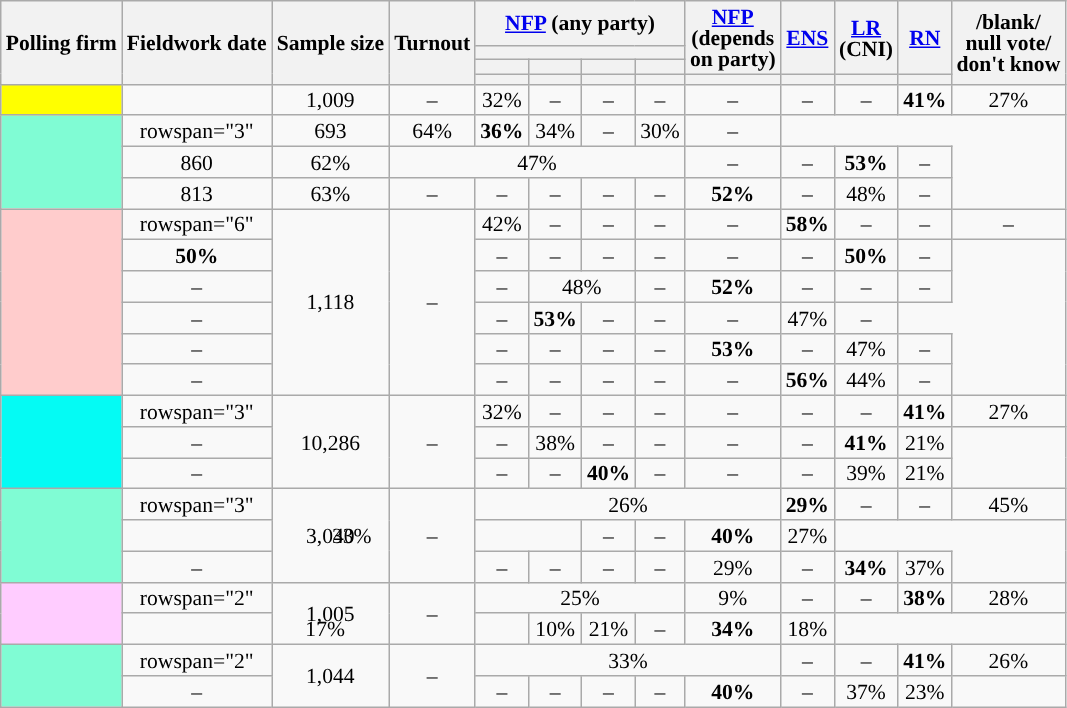<table class="wikitable sortable" style="text-align:center;font-size:90%;line-height:14px">
<tr>
<th rowspan="4">Polling firm</th>
<th rowspan="4">Fieldwork date</th>
<th rowspan="4">Sample size</th>
<th rowspan="4">Turnout</th>
<th colspan="4"><a href='#'>NFP</a> (any party)</th>
<th rowspan="3"><a href='#'>NFP</a><br>(depends<br>on party)</th>
<th rowspan="3"><a href='#'>ENS</a></th>
<th rowspan="3"><a href='#'>LR</a><br>(CNI)</th>
<th rowspan="3"><a href='#'>RN</a></th>
<th rowspan="4">/blank/<br>null vote/<br>don't know</th>
</tr>
<tr>
<th colspan="4" style="background:"></th>
</tr>
<tr>
<th class="unsortable"></th>
<th class="unsortable"></th>
<th class="unsortable"></th>
<th class="unsortable"></th>
</tr>
<tr style="line-height:5px">
<th style="background:"></th>
<th style="background:"></th>
<th style="background:"></th>
<th style="background:"></th>
<th style="background:"></th>
<th style="background:"></th>
<th style="background:"></th>
<th style="background:"></th>
</tr>
<tr>
<td style="background:yellow"></td>
<td></td>
<td>1,009</td>
<td>–</td>
<td>32%</td>
<td>–</td>
<td>–</td>
<td>–</td>
<td>–</td>
<td>–</td>
<td>–</td>
<td style="background-color:#"><strong>41%</strong></td>
<td>27%</td>
</tr>
<tr>
<td style="background:#80fcd4" rowspan="3"></td>
<td>rowspan="3" </td>
<td>693</td>
<td>64%</td>
<td style="background-color:#"><strong>36%</strong></td>
<td>34%</td>
<td>–</td>
<td>30%</td>
<td>–</td>
</tr>
<tr>
<td>860</td>
<td>62%</td>
<td colspan="5">47%</td>
<td>–</td>
<td>–</td>
<td style="background-color:#"><strong>53%</strong></td>
<td>–</td>
</tr>
<tr>
<td>813</td>
<td>63%</td>
<td>–</td>
<td>–</td>
<td>–</td>
<td>–</td>
<td>–</td>
<td style="background-color:#"><strong>52%</strong></td>
<td>–</td>
<td>48%</td>
<td>–</td>
</tr>
<tr>
<td style="background:#FFCCCC" rowspan="6"></td>
<td>rowspan="6" </td>
<td rowspan="6">1,118</td>
<td rowspan="6">–</td>
<td>42%</td>
<td>–</td>
<td>–</td>
<td>–</td>
<td>–</td>
<td style="background-color:#"><strong>58%</strong></td>
<td>–</td>
<td>–</td>
<td>–</td>
</tr>
<tr>
<td style="background-color:#"><strong>50%</strong></td>
<td>–</td>
<td>–</td>
<td>–</td>
<td>–</td>
<td>–</td>
<td>–</td>
<td style="background-color:#"><strong>50%</strong></td>
<td>–</td>
</tr>
<tr>
<td>–</td>
<td>–</td>
<td colspan="2">48%</td>
<td>–</td>
<td style="background-color:#"><strong>52%</strong></td>
<td>–</td>
<td>–</td>
<td>–</td>
</tr>
<tr>
<td>–</td>
<td>–</td>
<td style="background-color:#"><strong>53%</strong></td>
<td>–</td>
<td>–</td>
<td>–</td>
<td>47%</td>
<td>–</td>
</tr>
<tr>
<td>–</td>
<td>–</td>
<td>–</td>
<td>–</td>
<td>–</td>
<td style="background-color:#"><strong>53%</strong></td>
<td>–</td>
<td>47%</td>
<td>–</td>
</tr>
<tr>
<td>–</td>
<td>–</td>
<td>–</td>
<td>–</td>
<td>–</td>
<td>–</td>
<td style="background-color:#"><strong>56%</strong></td>
<td>44%</td>
<td>–</td>
</tr>
<tr>
<td style="background:#04FBF4" rowspan="3"></td>
<td>rowspan="3" </td>
<td rowspan="3">10,286</td>
<td rowspan="3">–</td>
<td>32%</td>
<td>–</td>
<td>–</td>
<td>–</td>
<td>–</td>
<td>–</td>
<td>–</td>
<td style="background-color:#"><strong>41%</strong></td>
<td>27%</td>
</tr>
<tr>
<td>–</td>
<td>–</td>
<td>38%</td>
<td>–</td>
<td>–</td>
<td>–</td>
<td>–</td>
<td style="background-color:#"><strong>41%</strong></td>
<td>21%</td>
</tr>
<tr>
<td>–</td>
<td>–</td>
<td>–</td>
<td style="background-color:#"><strong>40%</strong></td>
<td>–</td>
<td>–</td>
<td>–</td>
<td>39%</td>
<td>21%</td>
</tr>
<tr>
<td style="background:#80fcd4;" rowspan="3"></td>
<td>rowspan="3" </td>
<td rowspan="3">3,040</td>
<td rowspan="3">–</td>
<td colspan="5">26%</td>
<td style="background-color:#"><strong>29%</strong></td>
<td>–</td>
<td>–</td>
<td>45%</td>
</tr>
<tr>
<td colspan="5">33%</td>
<td>–</td>
<td>–</td>
<td style="background-color:#"><strong>40%</strong></td>
<td>27%</td>
</tr>
<tr>
<td>–</td>
<td>–</td>
<td>–</td>
<td>–</td>
<td>–</td>
<td>29%</td>
<td>–</td>
<td style="background-color:#"><strong>34%</strong></td>
<td>37%</td>
</tr>
<tr>
<td style="background:#FFCCFF;" rowspan="2"></td>
<td>rowspan="2" </td>
<td rowspan="2">1,005</td>
<td rowspan="2">–</td>
<td colspan="4">25%</td>
<td>9%</td>
<td>–</td>
<td>–</td>
<td style="background-color:#"><strong>38%</strong></td>
<td>28%</td>
</tr>
<tr>
<td colspan="4">17%</td>
<td>10%</td>
<td>21%</td>
<td>–</td>
<td style="background-color:#"><strong>34%</strong></td>
<td>18%</td>
</tr>
<tr>
<td style="background:#80fcd4;" rowspan="2"></td>
<td>rowspan="2" </td>
<td rowspan="2">1,044</td>
<td rowspan="2">–</td>
<td colspan="5">33%</td>
<td>–</td>
<td>–</td>
<td style="background-color:#"><strong>41%</strong></td>
<td>26%</td>
</tr>
<tr>
<td>–</td>
<td>–</td>
<td>–</td>
<td>–</td>
<td>–</td>
<td style="background-color:#"><strong>40%</strong></td>
<td>–</td>
<td>37%</td>
<td>23%</td>
</tr>
</table>
